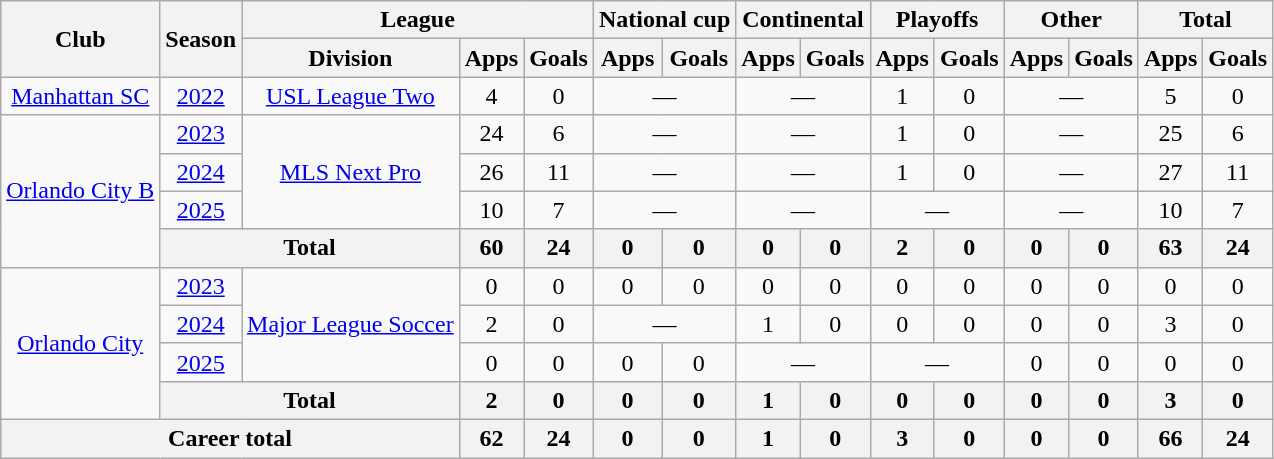<table class="wikitable" style="text-align:center;">
<tr>
<th rowspan="2">Club</th>
<th rowspan="2">Season</th>
<th colspan="3">League</th>
<th colspan="2">National cup</th>
<th colspan="2">Continental</th>
<th colspan="2">Playoffs</th>
<th colspan="2">Other</th>
<th colspan="2">Total</th>
</tr>
<tr>
<th>Division</th>
<th>Apps</th>
<th>Goals</th>
<th>Apps</th>
<th>Goals</th>
<th>Apps</th>
<th>Goals</th>
<th>Apps</th>
<th>Goals</th>
<th>Apps</th>
<th>Goals</th>
<th>Apps</th>
<th>Goals</th>
</tr>
<tr>
<td><a href='#'>Manhattan SC</a></td>
<td><a href='#'>2022</a></td>
<td><a href='#'>USL League Two</a></td>
<td>4</td>
<td>0</td>
<td colspan="2">—</td>
<td colspan="2">—</td>
<td>1</td>
<td>0</td>
<td colspan="2">—</td>
<td>5</td>
<td>0</td>
</tr>
<tr>
<td rowspan="4"><a href='#'>Orlando City B</a></td>
<td><a href='#'>2023</a></td>
<td rowspan="3"><a href='#'>MLS Next Pro</a></td>
<td>24</td>
<td>6</td>
<td colspan="2">—</td>
<td colspan="2">—</td>
<td>1</td>
<td>0</td>
<td colspan="2">—</td>
<td>25</td>
<td>6</td>
</tr>
<tr>
<td><a href='#'>2024</a></td>
<td>26</td>
<td>11</td>
<td colspan="2">—</td>
<td colspan="2">—</td>
<td>1</td>
<td>0</td>
<td colspan="2">—</td>
<td>27</td>
<td>11</td>
</tr>
<tr>
<td><a href='#'>2025</a></td>
<td>10</td>
<td>7</td>
<td colspan="2">—</td>
<td colspan="2">—</td>
<td colspan="2">—</td>
<td colspan="2">—</td>
<td>10</td>
<td>7</td>
</tr>
<tr>
<th colspan="2">Total</th>
<th>60</th>
<th>24</th>
<th>0</th>
<th>0</th>
<th>0</th>
<th>0</th>
<th>2</th>
<th>0</th>
<th>0</th>
<th>0</th>
<th>63</th>
<th>24</th>
</tr>
<tr>
<td rowspan="4"><a href='#'>Orlando City</a></td>
<td><a href='#'>2023</a></td>
<td rowspan="3"><a href='#'>Major League Soccer</a></td>
<td>0</td>
<td>0</td>
<td>0</td>
<td>0</td>
<td>0</td>
<td>0</td>
<td>0</td>
<td>0</td>
<td>0</td>
<td>0</td>
<td>0</td>
<td>0</td>
</tr>
<tr>
<td><a href='#'>2024</a></td>
<td>2</td>
<td>0</td>
<td colspan="2">—</td>
<td>1</td>
<td>0</td>
<td>0</td>
<td>0</td>
<td>0</td>
<td>0</td>
<td>3</td>
<td>0</td>
</tr>
<tr>
<td><a href='#'>2025</a></td>
<td>0</td>
<td>0</td>
<td>0</td>
<td>0</td>
<td colspan="2">—</td>
<td colspan="2">—</td>
<td>0</td>
<td>0</td>
<td>0</td>
<td>0</td>
</tr>
<tr>
<th colspan="2">Total</th>
<th>2</th>
<th>0</th>
<th>0</th>
<th>0</th>
<th>1</th>
<th>0</th>
<th>0</th>
<th>0</th>
<th>0</th>
<th>0</th>
<th>3</th>
<th>0</th>
</tr>
<tr>
<th colspan="3">Career total</th>
<th>62</th>
<th>24</th>
<th>0</th>
<th>0</th>
<th>1</th>
<th>0</th>
<th>3</th>
<th>0</th>
<th>0</th>
<th>0</th>
<th>66</th>
<th>24</th>
</tr>
</table>
